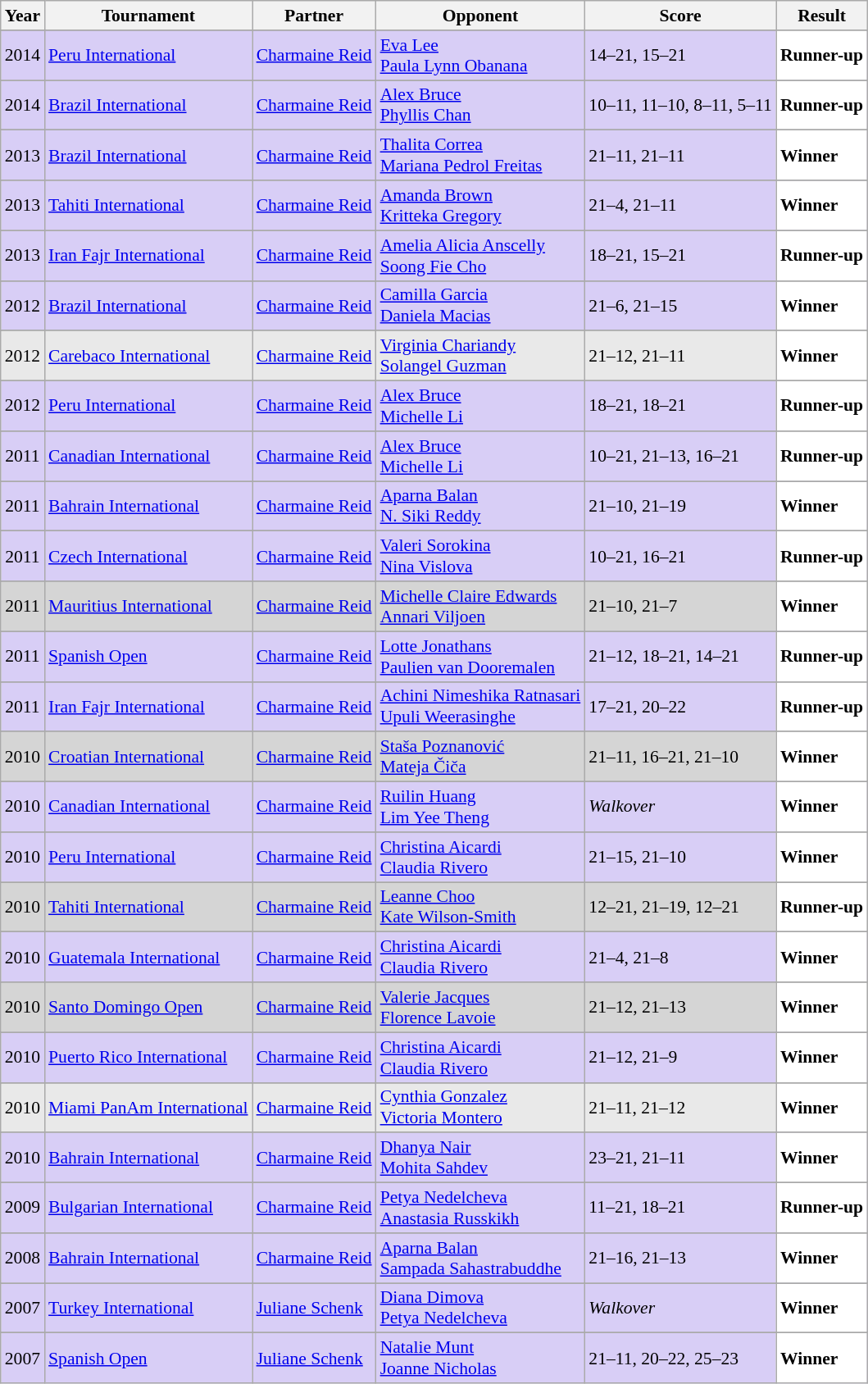<table class="sortable wikitable" style="font-size: 90%;">
<tr>
<th>Year</th>
<th>Tournament</th>
<th>Partner</th>
<th>Opponent</th>
<th>Score</th>
<th>Result</th>
</tr>
<tr>
</tr>
<tr style="background:#D8CEF6">
<td align="center">2014</td>
<td align="left"><a href='#'>Peru International</a></td>
<td align="left"> <a href='#'>Charmaine Reid</a></td>
<td align="left"> <a href='#'>Eva Lee</a><br> <a href='#'>Paula Lynn Obanana</a></td>
<td align="left">14–21, 15–21</td>
<td style="text-align:left; background:white"> <strong>Runner-up</strong></td>
</tr>
<tr>
</tr>
<tr style="background:#D8CEF6">
<td align="center">2014</td>
<td align="left"><a href='#'>Brazil International</a></td>
<td align="left"> <a href='#'>Charmaine Reid</a></td>
<td align="left"> <a href='#'>Alex Bruce</a><br> <a href='#'>Phyllis Chan</a></td>
<td align="left">10–11, 11–10, 8–11, 5–11</td>
<td style="text-align:left; background:white"> <strong>Runner-up</strong></td>
</tr>
<tr>
</tr>
<tr style="background:#D8CEF6">
<td align="center">2013</td>
<td align="left"><a href='#'>Brazil International</a></td>
<td align="left"> <a href='#'>Charmaine Reid</a></td>
<td align="left"> <a href='#'>Thalita Correa</a><br> <a href='#'>Mariana Pedrol Freitas</a></td>
<td align="left">21–11, 21–11</td>
<td style="text-align:left; background:white"> <strong>Winner</strong></td>
</tr>
<tr>
</tr>
<tr style="background:#D8CEF6">
<td align="center">2013</td>
<td align="left"><a href='#'>Tahiti International</a></td>
<td align="left"> <a href='#'>Charmaine Reid</a></td>
<td align="left"> <a href='#'>Amanda Brown</a><br> <a href='#'>Kritteka Gregory</a></td>
<td align="left">21–4, 21–11</td>
<td style="text-align:left; background:white"> <strong>Winner</strong></td>
</tr>
<tr>
</tr>
<tr style="background:#D8CEF6">
<td align="center">2013</td>
<td align="left"><a href='#'>Iran Fajr International</a></td>
<td align="left"> <a href='#'>Charmaine Reid</a></td>
<td align="left"> <a href='#'>Amelia Alicia Anscelly</a><br> <a href='#'>Soong Fie Cho</a></td>
<td align="left">18–21, 15–21</td>
<td style="text-align:left; background:white"> <strong>Runner-up</strong></td>
</tr>
<tr>
</tr>
<tr style="background:#D8CEF6">
<td align="center">2012</td>
<td align="left"><a href='#'>Brazil International</a></td>
<td align="left"> <a href='#'>Charmaine Reid</a></td>
<td align="left"> <a href='#'>Camilla Garcia</a><br> <a href='#'>Daniela Macias</a></td>
<td align="left">21–6, 21–15</td>
<td style="text-align:left; background:white"> <strong>Winner</strong></td>
</tr>
<tr>
</tr>
<tr style="background:#E9E9E9">
<td align="center">2012</td>
<td align="left"><a href='#'>Carebaco International</a></td>
<td align="left"> <a href='#'>Charmaine Reid</a></td>
<td align="left"> <a href='#'>Virginia Chariandy</a><br> <a href='#'>Solangel Guzman</a></td>
<td align="left">21–12, 21–11</td>
<td style="text-align:left; background:white"> <strong>Winner</strong></td>
</tr>
<tr>
</tr>
<tr style="background:#D8CEF6">
<td align="center">2012</td>
<td align="left"><a href='#'>Peru International</a></td>
<td align="left"> <a href='#'>Charmaine Reid</a></td>
<td align="left"> <a href='#'>Alex Bruce</a><br> <a href='#'>Michelle Li</a></td>
<td align="left">18–21, 18–21</td>
<td style="text-align:left; background:white"> <strong>Runner-up</strong></td>
</tr>
<tr>
</tr>
<tr style="background:#D8CEF6">
<td align="center">2011</td>
<td align="left"><a href='#'>Canadian International</a></td>
<td align="left"> <a href='#'>Charmaine Reid</a></td>
<td align="left"> <a href='#'>Alex Bruce</a><br> <a href='#'>Michelle Li</a></td>
<td align="left">10–21, 21–13, 16–21</td>
<td style="text-align:left; background:white"> <strong>Runner-up</strong></td>
</tr>
<tr>
</tr>
<tr style="background:#D8CEF6">
<td align="center">2011</td>
<td align="left"><a href='#'>Bahrain International</a></td>
<td align="left"> <a href='#'>Charmaine Reid</a></td>
<td align="left"> <a href='#'>Aparna Balan</a><br> <a href='#'>N. Siki Reddy</a></td>
<td align="left">21–10, 21–19</td>
<td style="text-align:left; background:white"> <strong>Winner</strong></td>
</tr>
<tr>
</tr>
<tr style="background:#D8CEF6">
<td align="center">2011</td>
<td align="left"><a href='#'>Czech International</a></td>
<td align="left"> <a href='#'>Charmaine Reid</a></td>
<td align="left"> <a href='#'>Valeri Sorokina</a><br> <a href='#'>Nina Vislova</a></td>
<td align="left">10–21, 16–21</td>
<td style="text-align:left; background:white"> <strong>Runner-up</strong></td>
</tr>
<tr>
</tr>
<tr style="background:#D5D5D5">
<td align="center">2011</td>
<td align="left"><a href='#'>Mauritius International</a></td>
<td align="left"> <a href='#'>Charmaine Reid</a></td>
<td align="left"> <a href='#'>Michelle Claire Edwards</a><br> <a href='#'>Annari Viljoen</a></td>
<td align="left">21–10, 21–7</td>
<td style="text-align:left; background:white"> <strong>Winner</strong></td>
</tr>
<tr>
</tr>
<tr style="background:#D8CEF6">
<td align="center">2011</td>
<td align="left"><a href='#'>Spanish Open</a></td>
<td align="left"> <a href='#'>Charmaine Reid</a></td>
<td align="left"> <a href='#'>Lotte Jonathans</a><br> <a href='#'>Paulien van Dooremalen</a></td>
<td align="left">21–12, 18–21, 14–21</td>
<td style="text-align:left; background:white"> <strong>Runner-up</strong></td>
</tr>
<tr>
</tr>
<tr style="background:#D8CEF6">
<td align="center">2011</td>
<td align="left"><a href='#'>Iran Fajr International</a></td>
<td align="left"> <a href='#'>Charmaine Reid</a></td>
<td align="left"> <a href='#'>Achini Nimeshika Ratnasari</a><br> <a href='#'>Upuli Weerasinghe</a></td>
<td align="left">17–21, 20–22</td>
<td style="text-align:left; background:white"> <strong>Runner-up</strong></td>
</tr>
<tr>
</tr>
<tr style="background:#D5D5D5">
<td align="center">2010</td>
<td align="left"><a href='#'>Croatian International</a></td>
<td align="left"> <a href='#'>Charmaine Reid</a></td>
<td align="left"> <a href='#'>Staša Poznanović</a><br> <a href='#'>Mateja Čiča</a></td>
<td align="left">21–11, 16–21, 21–10</td>
<td style="text-align:left; background:white"> <strong>Winner</strong></td>
</tr>
<tr>
</tr>
<tr style="background:#D8CEF6">
<td align="center">2010</td>
<td align="left"><a href='#'>Canadian International</a></td>
<td align="left"> <a href='#'>Charmaine Reid</a></td>
<td align="left"> <a href='#'>Ruilin Huang</a><br> <a href='#'>Lim Yee Theng</a></td>
<td align="left"><em>Walkover</em></td>
<td style="text-align:left; background:white"> <strong>Winner</strong></td>
</tr>
<tr>
</tr>
<tr style="background:#D8CEF6">
<td align="center">2010</td>
<td align="left"><a href='#'>Peru International</a></td>
<td align="left"> <a href='#'>Charmaine Reid</a></td>
<td align="left"> <a href='#'>Christina Aicardi</a><br> <a href='#'>Claudia Rivero</a></td>
<td align="left">21–15, 21–10</td>
<td style="text-align:left; background:white"> <strong>Winner</strong></td>
</tr>
<tr>
</tr>
<tr style="background:#D5D5D5">
<td align="center">2010</td>
<td align="left"><a href='#'>Tahiti International</a></td>
<td align="left"> <a href='#'>Charmaine Reid</a></td>
<td align="left"> <a href='#'>Leanne Choo</a><br> <a href='#'>Kate Wilson-Smith</a></td>
<td align="left">12–21, 21–19, 12–21</td>
<td style="text-align:left; background:white"> <strong>Runner-up</strong></td>
</tr>
<tr>
</tr>
<tr style="background:#D8CEF6">
<td align="center">2010</td>
<td align="left"><a href='#'>Guatemala International</a></td>
<td align="left"> <a href='#'>Charmaine Reid</a></td>
<td align="left"> <a href='#'>Christina Aicardi</a><br> <a href='#'>Claudia Rivero</a></td>
<td align="left">21–4, 21–8</td>
<td style="text-align:left; background:white"> <strong>Winner</strong></td>
</tr>
<tr>
</tr>
<tr style="background:#D5D5D5">
<td align="center">2010</td>
<td align="left"><a href='#'>Santo Domingo Open</a></td>
<td align="left"> <a href='#'>Charmaine Reid</a></td>
<td align="left"> <a href='#'>Valerie Jacques</a><br> <a href='#'>Florence Lavoie</a></td>
<td align="left">21–12, 21–13</td>
<td style="text-align:left; background:white"> <strong>Winner</strong></td>
</tr>
<tr>
</tr>
<tr style="background:#D8CEF6">
<td align="center">2010</td>
<td align="left"><a href='#'>Puerto Rico International</a></td>
<td align="left"> <a href='#'>Charmaine Reid</a></td>
<td align="left"> <a href='#'>Christina Aicardi</a><br> <a href='#'>Claudia Rivero</a></td>
<td align="left">21–12, 21–9</td>
<td style="text-align:left; background:white"> <strong>Winner</strong></td>
</tr>
<tr>
</tr>
<tr style="background:#E9E9E9">
<td align="center">2010</td>
<td align="left"><a href='#'>Miami PanAm International</a></td>
<td align="left"> <a href='#'>Charmaine Reid</a></td>
<td align="left"> <a href='#'>Cynthia Gonzalez</a><br> <a href='#'>Victoria Montero</a></td>
<td align="left">21–11, 21–12</td>
<td style="text-align:left; background:white"> <strong>Winner</strong></td>
</tr>
<tr>
</tr>
<tr style="background:#D8CEF6">
<td align="center">2010</td>
<td align="left"><a href='#'>Bahrain International</a></td>
<td align="left"> <a href='#'>Charmaine Reid</a></td>
<td align="left"> <a href='#'>Dhanya Nair</a><br> <a href='#'>Mohita Sahdev</a></td>
<td align="left">23–21, 21–11</td>
<td style="text-align:left; background:white"> <strong>Winner</strong></td>
</tr>
<tr>
</tr>
<tr style="background:#D8CEF6">
<td align="center">2009</td>
<td align="left"><a href='#'>Bulgarian International</a></td>
<td align="left"> <a href='#'>Charmaine Reid</a></td>
<td align="left"> <a href='#'>Petya Nedelcheva</a><br> <a href='#'>Anastasia Russkikh</a></td>
<td align="left">11–21, 18–21</td>
<td style="text-align:left; background:white"> <strong>Runner-up</strong></td>
</tr>
<tr>
</tr>
<tr style="background:#D8CEF6">
<td align="center">2008</td>
<td align="left"><a href='#'>Bahrain International</a></td>
<td align="left"> <a href='#'>Charmaine Reid</a></td>
<td align="left"> <a href='#'>Aparna Balan</a><br> <a href='#'>Sampada Sahastrabuddhe</a></td>
<td align="left">21–16, 21–13</td>
<td style="text-align:left; background:white"> <strong>Winner</strong></td>
</tr>
<tr>
</tr>
<tr style="background:#D8CEF6">
<td align="center">2007</td>
<td align="left"><a href='#'>Turkey International</a></td>
<td align="left"> <a href='#'>Juliane Schenk</a></td>
<td align="left"> <a href='#'>Diana Dimova</a><br> <a href='#'>Petya Nedelcheva</a></td>
<td align="left"><em>Walkover</em></td>
<td style="text-align:left; background:white"> <strong>Winner</strong></td>
</tr>
<tr>
</tr>
<tr style="background:#D8CEF6">
<td align="center">2007</td>
<td align="left"><a href='#'>Spanish Open</a></td>
<td align="left"> <a href='#'>Juliane Schenk</a></td>
<td align="left"> <a href='#'>Natalie Munt</a><br> <a href='#'>Joanne Nicholas</a></td>
<td align="left">21–11, 20–22, 25–23</td>
<td style="text-align:left; background:white"> <strong>Winner</strong></td>
</tr>
</table>
